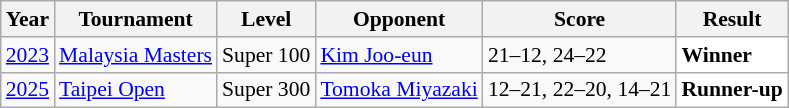<table class="sortable wikitable" style="font-size: 90%;">
<tr>
<th>Year</th>
<th>Tournament</th>
<th>Level</th>
<th>Opponent</th>
<th>Score</th>
<th>Result</th>
</tr>
<tr>
<td align="center"><a href='#'>2023</a></td>
<td align="left"><a href='#'>Malaysia Masters</a></td>
<td align="left">Super 100</td>
<td align="left"> <a href='#'>Kim Joo-eun</a></td>
<td align="left">21–12, 24–22</td>
<td style="text-align:left; background:white"> <strong>Winner</strong></td>
</tr>
<tr>
<td align="center"><a href='#'>2025</a></td>
<td align="left"><a href='#'>Taipei Open</a></td>
<td align="left">Super 300</td>
<td align="left"> <a href='#'>Tomoka Miyazaki</a></td>
<td align="left">12–21, 22–20, 14–21</td>
<td style="text-align:left; background:white"> <strong>Runner-up</strong></td>
</tr>
</table>
